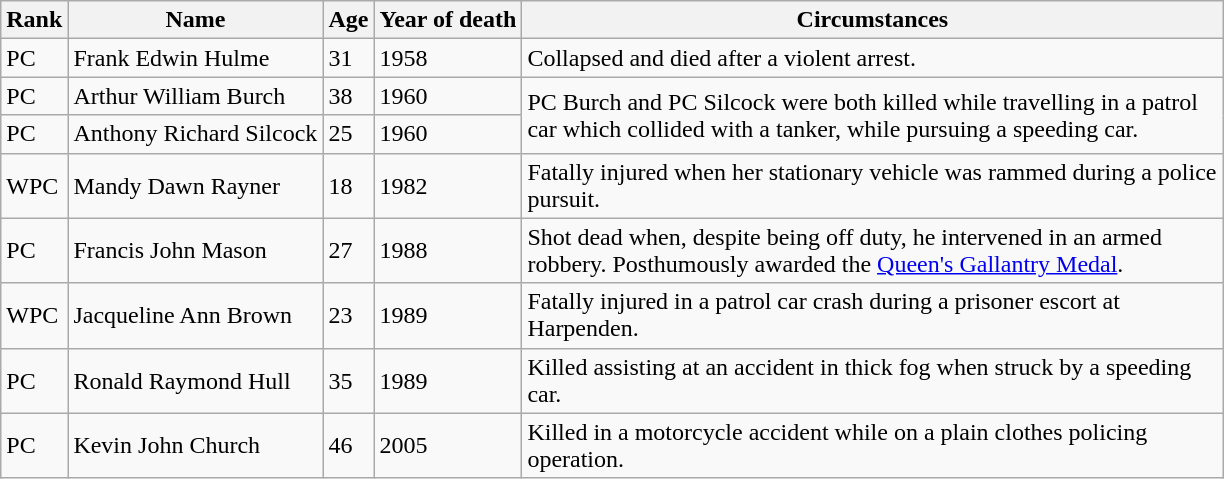<table class="wikitable ">
<tr>
<th>Rank</th>
<th>Name</th>
<th>Age</th>
<th>Year of death</th>
<th width=460>Circumstances</th>
</tr>
<tr>
<td>PC</td>
<td>Frank Edwin Hulme</td>
<td>31</td>
<td>1958</td>
<td>Collapsed and died after a violent arrest.</td>
</tr>
<tr>
<td>PC</td>
<td>Arthur William Burch</td>
<td>38</td>
<td>1960</td>
<td rowspan=2>PC Burch and PC Silcock were both killed while travelling in a patrol car which collided with a tanker, while pursuing a speeding car.</td>
</tr>
<tr>
<td>PC</td>
<td>Anthony Richard Silcock</td>
<td>25</td>
<td>1960</td>
</tr>
<tr>
<td>WPC</td>
<td>Mandy Dawn Rayner</td>
<td>18</td>
<td>1982</td>
<td>Fatally injured when her stationary vehicle was rammed during a police pursuit.</td>
</tr>
<tr>
<td>PC</td>
<td>Francis John Mason</td>
<td>27</td>
<td>1988</td>
<td>Shot dead when, despite being off duty, he intervened in an armed robbery. Posthumously awarded the <a href='#'>Queen's Gallantry Medal</a>.</td>
</tr>
<tr>
<td>WPC</td>
<td>Jacqueline Ann Brown</td>
<td>23</td>
<td>1989</td>
<td>Fatally injured in a patrol car crash during a prisoner escort at Harpenden.</td>
</tr>
<tr>
<td>PC</td>
<td>Ronald Raymond Hull</td>
<td>35</td>
<td>1989</td>
<td>Killed assisting at an accident in thick fog when struck by a speeding car.</td>
</tr>
<tr>
<td>PC</td>
<td>Kevin John Church</td>
<td>46</td>
<td>2005</td>
<td>Killed in a motorcycle accident while on a plain clothes policing operation.</td>
</tr>
</table>
